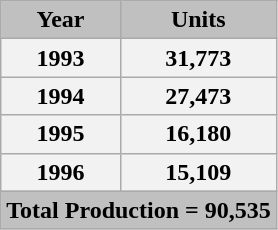<table class="wikitable">
<tr>
<th style="background:silver;">Year</th>
<th style="background:silver;">Units</th>
</tr>
<tr>
<th align="centered">1993</th>
<th>31,773</th>
</tr>
<tr>
<th align="centered">1994</th>
<th>27,473</th>
</tr>
<tr>
<th align="centered">1995</th>
<th>16,180</th>
</tr>
<tr>
<th align="centered">1996</th>
<th>15,109</th>
</tr>
<tr>
<th colspan="2" style="background:silver;">Total Production = 90,535</th>
</tr>
</table>
